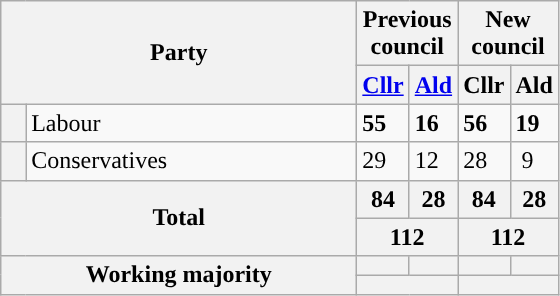<table class="wikitable">
<tr>
<th colspan="2" rowspan="2" style="width: 230px">Party</th>
<th valign=top colspan="2" style="width: 30px">Previous council</th>
<th valign=top colspan="2" style="width: 30px">New council</th>
</tr>
<tr>
<th><a href='#'>Cllr</a></th>
<th><a href='#'>Ald</a></th>
<th>Cllr</th>
<th>Ald</th>
</tr>
<tr>
<th style="background-color: "></th>
<td>Labour</td>
<td><strong>55</strong></td>
<td><strong>16</strong></td>
<td><strong>56</strong></td>
<td><strong>19</strong></td>
</tr>
<tr>
<th style="background-color: "></th>
<td>Conservatives</td>
<td>29</td>
<td>12</td>
<td>28</td>
<td> 9</td>
</tr>
<tr>
<th colspan="2" rowspan="2">Total</th>
<th style="text-align: center">84</th>
<th style="text-align: center">28</th>
<th style="text-align: center">84</th>
<th style="text-align: center">28</th>
</tr>
<tr>
<th colspan="2" style="text-align: center">112</th>
<th colspan="2" style="text-align: center">112</th>
</tr>
<tr>
<th colspan="2" rowspan="2">Working majority</th>
<th></th>
<th></th>
<th></th>
<th></th>
</tr>
<tr>
<th colspan="2"></th>
<th colspan="2"></th>
</tr>
</table>
